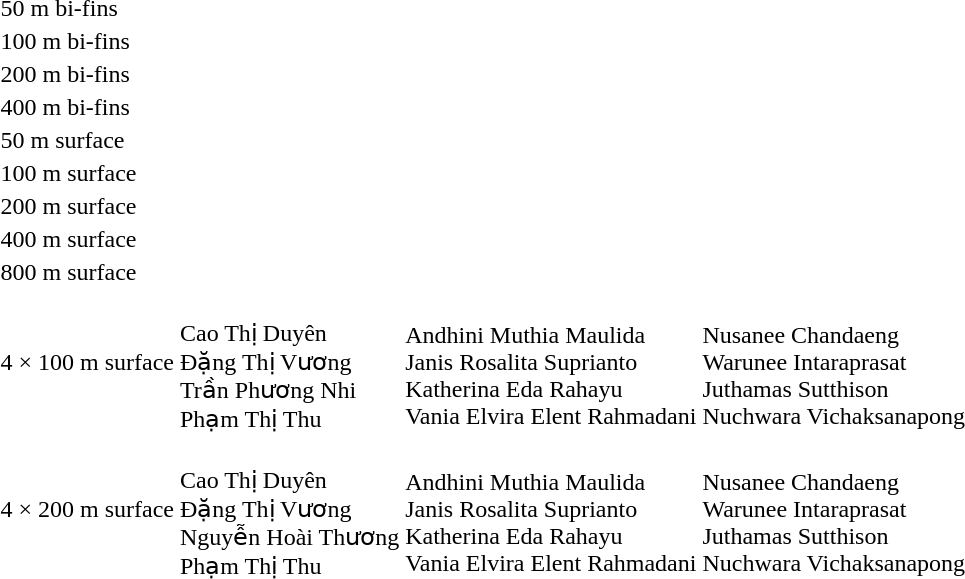<table>
<tr>
<td>50 m bi-fins</td>
<td></td>
<td></td>
<td></td>
</tr>
<tr>
<td>100 m bi-fins</td>
<td></td>
<td></td>
<td></td>
</tr>
<tr>
<td>200 m bi-fins</td>
<td></td>
<td></td>
<td></td>
</tr>
<tr>
<td>400 m bi-fins</td>
<td></td>
<td></td>
<td></td>
</tr>
<tr>
<td>50 m surface</td>
<td></td>
<td></td>
<td></td>
</tr>
<tr>
<td>100 m surface</td>
<td nowrap></td>
<td></td>
<td></td>
</tr>
<tr>
<td>200 m surface</td>
<td></td>
<td></td>
<td></td>
</tr>
<tr>
<td>400 m surface</td>
<td></td>
<td></td>
<td></td>
</tr>
<tr>
<td>800 m surface</td>
<td></td>
<td></td>
<td></td>
</tr>
<tr>
<td>4 × 100 m surface</td>
<td><br>Cao Thị Duyên<br>Đặng Thị Vương<br>Trần Phương Nhi<br>Phạm Thị Thu</td>
<td><br>Andhini Muthia Maulida<br>Janis Rosalita Suprianto<br>Katherina Eda Rahayu<br>Vania Elvira Elent Rahmadani</td>
<td><br>Nusanee Chandaeng<br>Warunee Intaraprasat<br>Juthamas Sutthison<br>Nuchwara Vichaksanapong</td>
</tr>
<tr>
<td>4 × 200 m surface</td>
<td><br>Cao Thị Duyên<br>Đặng Thị Vương<br>Nguyễn Hoài Thương<br>Phạm Thị Thu</td>
<td nowrap><br>Andhini Muthia Maulida<br>Janis Rosalita Suprianto<br>Katherina Eda Rahayu<br>Vania Elvira Elent Rahmadani</td>
<td nowrap><br>Nusanee Chandaeng<br>Warunee Intaraprasat<br>Juthamas Sutthison<br>Nuchwara Vichaksanapong</td>
</tr>
</table>
